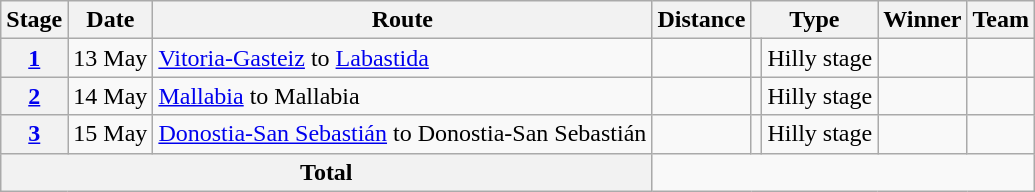<table class="wikitable">
<tr>
<th scope=col>Stage</th>
<th scope=col>Date</th>
<th scope=col>Route</th>
<th scope=col>Distance</th>
<th scope=col colspan="2">Type</th>
<th scope=col>Winner</th>
<th scope=col>Team</th>
</tr>
<tr>
<th scope=row><a href='#'>1</a></th>
<td style="text-align:right;">13 May</td>
<td><a href='#'>Vitoria-Gasteiz</a> to <a href='#'>Labastida</a></td>
<td align="center"></td>
<td></td>
<td>Hilly stage</td>
<td></td>
<td></td>
</tr>
<tr>
<th scope=row><a href='#'>2</a></th>
<td style="text-align:right;">14 May</td>
<td><a href='#'>Mallabia</a> to Mallabia</td>
<td align="center"></td>
<td></td>
<td>Hilly stage</td>
<td></td>
<td></td>
</tr>
<tr>
<th scope=row><a href='#'>3</a></th>
<td style="text-align:right;">15 May</td>
<td><a href='#'>Donostia-San Sebastián</a> to Donostia-San Sebastián</td>
<td align="center"></td>
<td></td>
<td>Hilly stage</td>
<td></td>
<td></td>
</tr>
<tr>
<th colspan="3">Total</th>
<td colspan="5" align="center"></td>
</tr>
</table>
